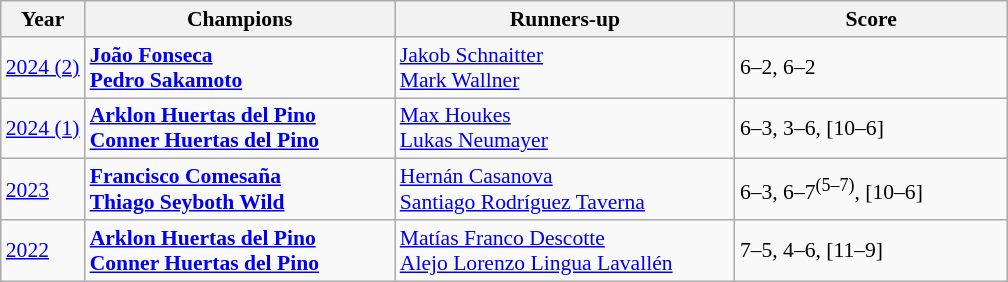<table class="wikitable" style="font-size:90%">
<tr>
<th>Year</th>
<th style="width:200px;">Champions</th>
<th style="width:220px;">Runners-up</th>
<th style="width:175px;">Score</th>
</tr>
<tr>
<td><a href='#'>2024 (2)</a></td>
<td> <strong><a href='#'>João Fonseca</a></strong><br> <strong><a href='#'>Pedro Sakamoto</a></strong></td>
<td> <a href='#'>Jakob Schnaitter</a><br> <a href='#'>Mark Wallner</a></td>
<td>6–2, 6–2</td>
</tr>
<tr>
<td><a href='#'>2024 (1)</a></td>
<td> <strong><a href='#'>Arklon Huertas del Pino</a></strong><br> <strong><a href='#'>Conner Huertas del Pino</a></strong></td>
<td> <a href='#'>Max Houkes</a><br> <a href='#'>Lukas Neumayer</a></td>
<td>6–3, 3–6, [10–6]</td>
</tr>
<tr>
<td><a href='#'>2023</a></td>
<td> <strong><a href='#'>Francisco Comesaña</a></strong><br> <strong><a href='#'>Thiago Seyboth Wild</a></strong></td>
<td> <a href='#'>Hernán Casanova</a><br> <a href='#'>Santiago Rodríguez Taverna</a></td>
<td>6–3, 6–7<sup>(5–7)</sup>, [10–6]</td>
</tr>
<tr>
<td><a href='#'>2022</a></td>
<td> <strong><a href='#'>Arklon Huertas del Pino</a></strong><br> <strong><a href='#'>Conner Huertas del Pino</a></strong></td>
<td> <a href='#'>Matías Franco Descotte</a><br> <a href='#'>Alejo Lorenzo Lingua Lavallén</a></td>
<td>7–5, 4–6, [11–9]</td>
</tr>
</table>
